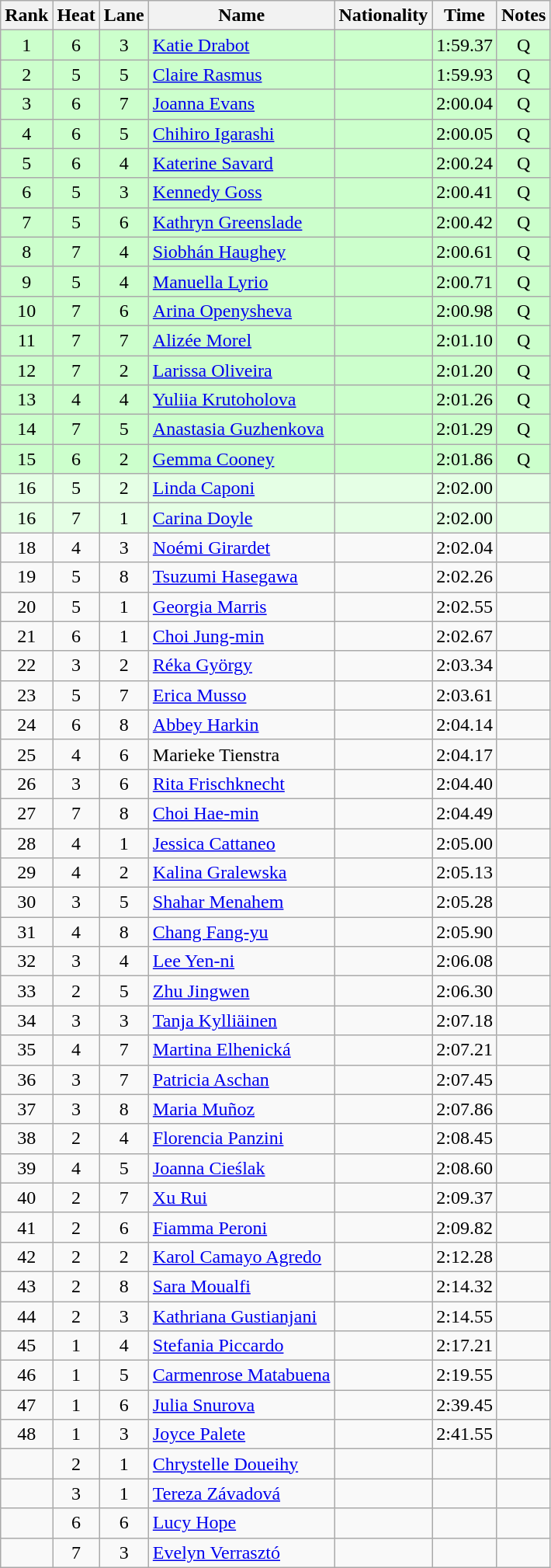<table class="wikitable sortable" style="text-align:center">
<tr>
<th>Rank</th>
<th>Heat</th>
<th>Lane</th>
<th>Name</th>
<th>Nationality</th>
<th>Time</th>
<th>Notes</th>
</tr>
<tr bgcolor=ccffcc>
<td>1</td>
<td>6</td>
<td>3</td>
<td align="left"><a href='#'>Katie Drabot</a></td>
<td align="left"></td>
<td>1:59.37</td>
<td>Q</td>
</tr>
<tr bgcolor=ccffcc>
<td>2</td>
<td>5</td>
<td>5</td>
<td align="left"><a href='#'>Claire Rasmus</a></td>
<td align="left"></td>
<td>1:59.93</td>
<td>Q</td>
</tr>
<tr bgcolor=ccffcc>
<td>3</td>
<td>6</td>
<td>7</td>
<td align="left"><a href='#'>Joanna Evans</a></td>
<td align="left"></td>
<td>2:00.04</td>
<td>Q</td>
</tr>
<tr bgcolor=ccffcc>
<td>4</td>
<td>6</td>
<td>5</td>
<td align="left"><a href='#'>Chihiro Igarashi</a></td>
<td align="left"></td>
<td>2:00.05</td>
<td>Q</td>
</tr>
<tr bgcolor=ccffcc>
<td>5</td>
<td>6</td>
<td>4</td>
<td align="left"><a href='#'>Katerine Savard</a></td>
<td align="left"></td>
<td>2:00.24</td>
<td>Q</td>
</tr>
<tr bgcolor=ccffcc>
<td>6</td>
<td>5</td>
<td>3</td>
<td align="left"><a href='#'>Kennedy Goss</a></td>
<td align="left"></td>
<td>2:00.41</td>
<td>Q</td>
</tr>
<tr bgcolor=ccffcc>
<td>7</td>
<td>5</td>
<td>6</td>
<td align="left"><a href='#'>Kathryn Greenslade</a></td>
<td align="left"></td>
<td>2:00.42</td>
<td>Q</td>
</tr>
<tr bgcolor=ccffcc>
<td>8</td>
<td>7</td>
<td>4</td>
<td align="left"><a href='#'>Siobhán Haughey</a></td>
<td align="left"></td>
<td>2:00.61</td>
<td>Q</td>
</tr>
<tr bgcolor=ccffcc>
<td>9</td>
<td>5</td>
<td>4</td>
<td align="left"><a href='#'>Manuella Lyrio</a></td>
<td align="left"></td>
<td>2:00.71</td>
<td>Q</td>
</tr>
<tr bgcolor=ccffcc>
<td>10</td>
<td>7</td>
<td>6</td>
<td align="left"><a href='#'>Arina Openysheva</a></td>
<td align="left"></td>
<td>2:00.98</td>
<td>Q</td>
</tr>
<tr bgcolor=ccffcc>
<td>11</td>
<td>7</td>
<td>7</td>
<td align="left"><a href='#'>Alizée Morel</a></td>
<td align="left"></td>
<td>2:01.10</td>
<td>Q</td>
</tr>
<tr bgcolor=ccffcc>
<td>12</td>
<td>7</td>
<td>2</td>
<td align="left"><a href='#'>Larissa Oliveira</a></td>
<td align="left"></td>
<td>2:01.20</td>
<td>Q</td>
</tr>
<tr bgcolor=ccffcc>
<td>13</td>
<td>4</td>
<td>4</td>
<td align="left"><a href='#'>Yuliia Krutoholova</a></td>
<td align="left"></td>
<td>2:01.26</td>
<td>Q</td>
</tr>
<tr bgcolor=ccffcc>
<td>14</td>
<td>7</td>
<td>5</td>
<td align="left"><a href='#'>Anastasia Guzhenkova</a></td>
<td align="left"></td>
<td>2:01.29</td>
<td>Q</td>
</tr>
<tr bgcolor=ccffcc>
<td>15</td>
<td>6</td>
<td>2</td>
<td align="left"><a href='#'>Gemma Cooney</a></td>
<td align="left"></td>
<td>2:01.86</td>
<td>Q</td>
</tr>
<tr bgcolor=e5ffe5>
<td>16</td>
<td>5</td>
<td>2</td>
<td align="left"><a href='#'>Linda Caponi</a></td>
<td align="left"></td>
<td>2:02.00</td>
<td></td>
</tr>
<tr bgcolor=e5ffe5>
<td>16</td>
<td>7</td>
<td>1</td>
<td align="left"><a href='#'>Carina Doyle</a></td>
<td align="left"></td>
<td>2:02.00</td>
<td></td>
</tr>
<tr>
<td>18</td>
<td>4</td>
<td>3</td>
<td align="left"><a href='#'>Noémi Girardet</a></td>
<td align="left"></td>
<td>2:02.04</td>
<td></td>
</tr>
<tr>
<td>19</td>
<td>5</td>
<td>8</td>
<td align="left"><a href='#'>Tsuzumi Hasegawa</a></td>
<td align="left"></td>
<td>2:02.26</td>
<td></td>
</tr>
<tr>
<td>20</td>
<td>5</td>
<td>1</td>
<td align="left"><a href='#'>Georgia Marris</a></td>
<td align="left"></td>
<td>2:02.55</td>
<td></td>
</tr>
<tr>
<td>21</td>
<td>6</td>
<td>1</td>
<td align="left"><a href='#'>Choi Jung-min</a></td>
<td align="left"></td>
<td>2:02.67</td>
<td></td>
</tr>
<tr>
<td>22</td>
<td>3</td>
<td>2</td>
<td align="left"><a href='#'>Réka György</a></td>
<td align="left"></td>
<td>2:03.34</td>
<td></td>
</tr>
<tr>
<td>23</td>
<td>5</td>
<td>7</td>
<td align="left"><a href='#'>Erica Musso</a></td>
<td align="left"></td>
<td>2:03.61</td>
<td></td>
</tr>
<tr>
<td>24</td>
<td>6</td>
<td>8</td>
<td align="left"><a href='#'>Abbey Harkin</a></td>
<td align="left"></td>
<td>2:04.14</td>
<td></td>
</tr>
<tr>
<td>25</td>
<td>4</td>
<td>6</td>
<td align="left">Marieke Tienstra</td>
<td align="left"></td>
<td>2:04.17</td>
<td></td>
</tr>
<tr>
<td>26</td>
<td>3</td>
<td>6</td>
<td align="left"><a href='#'>Rita Frischknecht</a></td>
<td align="left"></td>
<td>2:04.40</td>
<td></td>
</tr>
<tr>
<td>27</td>
<td>7</td>
<td>8</td>
<td align="left"><a href='#'>Choi Hae-min</a></td>
<td align="left"></td>
<td>2:04.49</td>
<td></td>
</tr>
<tr>
<td>28</td>
<td>4</td>
<td>1</td>
<td align="left"><a href='#'>Jessica Cattaneo</a></td>
<td align="left"></td>
<td>2:05.00</td>
<td></td>
</tr>
<tr>
<td>29</td>
<td>4</td>
<td>2</td>
<td align="left"><a href='#'>Kalina Gralewska</a></td>
<td align="left"></td>
<td>2:05.13</td>
<td></td>
</tr>
<tr>
<td>30</td>
<td>3</td>
<td>5</td>
<td align="left"><a href='#'>Shahar Menahem</a></td>
<td align="left"></td>
<td>2:05.28</td>
<td></td>
</tr>
<tr>
<td>31</td>
<td>4</td>
<td>8</td>
<td align="left"><a href='#'>Chang Fang-yu</a></td>
<td align="left"></td>
<td>2:05.90</td>
<td></td>
</tr>
<tr>
<td>32</td>
<td>3</td>
<td>4</td>
<td align="left"><a href='#'>Lee Yen-ni</a></td>
<td align="left"></td>
<td>2:06.08</td>
<td></td>
</tr>
<tr>
<td>33</td>
<td>2</td>
<td>5</td>
<td align="left"><a href='#'>Zhu Jingwen</a></td>
<td align="left"></td>
<td>2:06.30</td>
<td></td>
</tr>
<tr>
<td>34</td>
<td>3</td>
<td>3</td>
<td align="left"><a href='#'>Tanja Kylliäinen</a></td>
<td align="left"></td>
<td>2:07.18</td>
<td></td>
</tr>
<tr>
<td>35</td>
<td>4</td>
<td>7</td>
<td align="left"><a href='#'>Martina Elhenická</a></td>
<td align="left"></td>
<td>2:07.21</td>
<td></td>
</tr>
<tr>
<td>36</td>
<td>3</td>
<td>7</td>
<td align="left"><a href='#'>Patricia Aschan</a></td>
<td align="left"></td>
<td>2:07.45</td>
<td></td>
</tr>
<tr>
<td>37</td>
<td>3</td>
<td>8</td>
<td align="left"><a href='#'>Maria Muñoz</a></td>
<td align="left"></td>
<td>2:07.86</td>
<td></td>
</tr>
<tr>
<td>38</td>
<td>2</td>
<td>4</td>
<td align="left"><a href='#'>Florencia Panzini</a></td>
<td align="left"></td>
<td>2:08.45</td>
<td></td>
</tr>
<tr>
<td>39</td>
<td>4</td>
<td>5</td>
<td align="left"><a href='#'>Joanna Cieślak</a></td>
<td align="left"></td>
<td>2:08.60</td>
<td></td>
</tr>
<tr>
<td>40</td>
<td>2</td>
<td>7</td>
<td align="left"><a href='#'>Xu Rui</a></td>
<td align="left"></td>
<td>2:09.37</td>
<td></td>
</tr>
<tr>
<td>41</td>
<td>2</td>
<td>6</td>
<td align="left"><a href='#'>Fiamma Peroni</a></td>
<td align="left"></td>
<td>2:09.82</td>
<td></td>
</tr>
<tr>
<td>42</td>
<td>2</td>
<td>2</td>
<td align="left"><a href='#'>Karol Camayo Agredo</a></td>
<td align="left"></td>
<td>2:12.28</td>
<td></td>
</tr>
<tr>
<td>43</td>
<td>2</td>
<td>8</td>
<td align="left"><a href='#'>Sara Moualfi</a></td>
<td align="left"></td>
<td>2:14.32</td>
<td></td>
</tr>
<tr>
<td>44</td>
<td>2</td>
<td>3</td>
<td align="left"><a href='#'>Kathriana Gustianjani</a></td>
<td align="left"></td>
<td>2:14.55</td>
<td></td>
</tr>
<tr>
<td>45</td>
<td>1</td>
<td>4</td>
<td align="left"><a href='#'>Stefania Piccardo</a></td>
<td align="left"></td>
<td>2:17.21</td>
<td></td>
</tr>
<tr>
<td>46</td>
<td>1</td>
<td>5</td>
<td align="left"><a href='#'>Carmenrose Matabuena</a></td>
<td align="left"></td>
<td>2:19.55</td>
<td></td>
</tr>
<tr>
<td>47</td>
<td>1</td>
<td>6</td>
<td align="left"><a href='#'>Julia Snurova</a></td>
<td align="left"></td>
<td>2:39.45</td>
<td></td>
</tr>
<tr>
<td>48</td>
<td>1</td>
<td>3</td>
<td align="left"><a href='#'>Joyce Palete</a></td>
<td align="left"></td>
<td>2:41.55</td>
<td></td>
</tr>
<tr>
<td></td>
<td>2</td>
<td>1</td>
<td align="left"><a href='#'>Chrystelle Doueihy</a></td>
<td align="left"></td>
<td></td>
<td></td>
</tr>
<tr>
<td></td>
<td>3</td>
<td>1</td>
<td align="left"><a href='#'>Tereza Závadová</a></td>
<td align="left"></td>
<td></td>
<td></td>
</tr>
<tr>
<td></td>
<td>6</td>
<td>6</td>
<td align="left"><a href='#'>Lucy Hope</a></td>
<td align="left"></td>
<td></td>
<td></td>
</tr>
<tr>
<td></td>
<td>7</td>
<td>3</td>
<td align="left"><a href='#'>Evelyn Verrasztó</a></td>
<td align="left"></td>
<td></td>
<td></td>
</tr>
</table>
